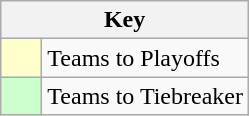<table class="wikitable" style="text-align: center;">
<tr>
<th colspan=2>Key</th>
</tr>
<tr>
<td style="background:#ffffcc; width:20px;"></td>
<td align=left>Teams to Playoffs</td>
</tr>
<tr>
<td style="background:#ccffcc; width:20px;"></td>
<td align=left>Teams to Tiebreaker</td>
</tr>
</table>
